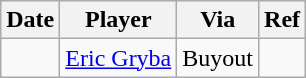<table class="wikitable">
<tr>
<th>Date</th>
<th>Player</th>
<th>Via</th>
<th>Ref</th>
</tr>
<tr>
<td></td>
<td><a href='#'>Eric Gryba</a></td>
<td>Buyout</td>
<td></td>
</tr>
</table>
